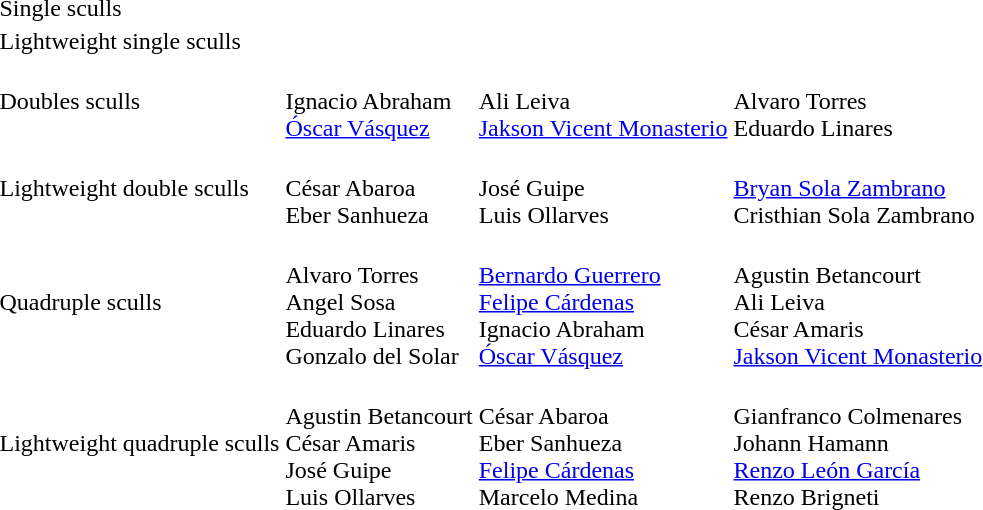<table>
<tr>
<td>Single sculls</td>
<td></td>
<td nowrap></td>
<td></td>
</tr>
<tr>
<td>Lightweight single sculls</td>
<td></td>
<td></td>
<td></td>
</tr>
<tr>
<td>Doubles sculls</td>
<td><br>Ignacio Abraham<br><a href='#'>Óscar Vásquez</a></td>
<td><br>Ali Leiva<br><a href='#'>Jakson Vicent Monasterio</a></td>
<td><br>Alvaro Torres<br>Eduardo Linares</td>
</tr>
<tr>
<td>Lightweight double sculls</td>
<td><br>César Abaroa<br>Eber Sanhueza</td>
<td><br>José Guipe<br>Luis Ollarves</td>
<td><br><a href='#'>Bryan Sola Zambrano</a><br>Cristhian Sola Zambrano</td>
</tr>
<tr>
<td>Quadruple sculls</td>
<td><br>Alvaro Torres<br>Angel Sosa<br>Eduardo Linares<br>Gonzalo del Solar</td>
<td><br><a href='#'>Bernardo Guerrero</a><br><a href='#'>Felipe Cárdenas</a><br>Ignacio Abraham<br><a href='#'>Óscar Vásquez</a></td>
<td nowrap><br>Agustin Betancourt<br>Ali Leiva<br>César Amaris<br><a href='#'>Jakson Vicent Monasterio</a></td>
</tr>
<tr>
<td>Lightweight quadruple sculls</td>
<td nowrap><br>Agustin Betancourt<br>César Amaris<br>José Guipe<br>Luis Ollarves</td>
<td><br>César Abaroa<br>Eber Sanhueza<br><a href='#'>Felipe Cárdenas</a><br>Marcelo Medina</td>
<td><br>Gianfranco Colmenares<br>Johann Hamann<br><a href='#'>Renzo León García</a><br>Renzo Brigneti</td>
</tr>
</table>
